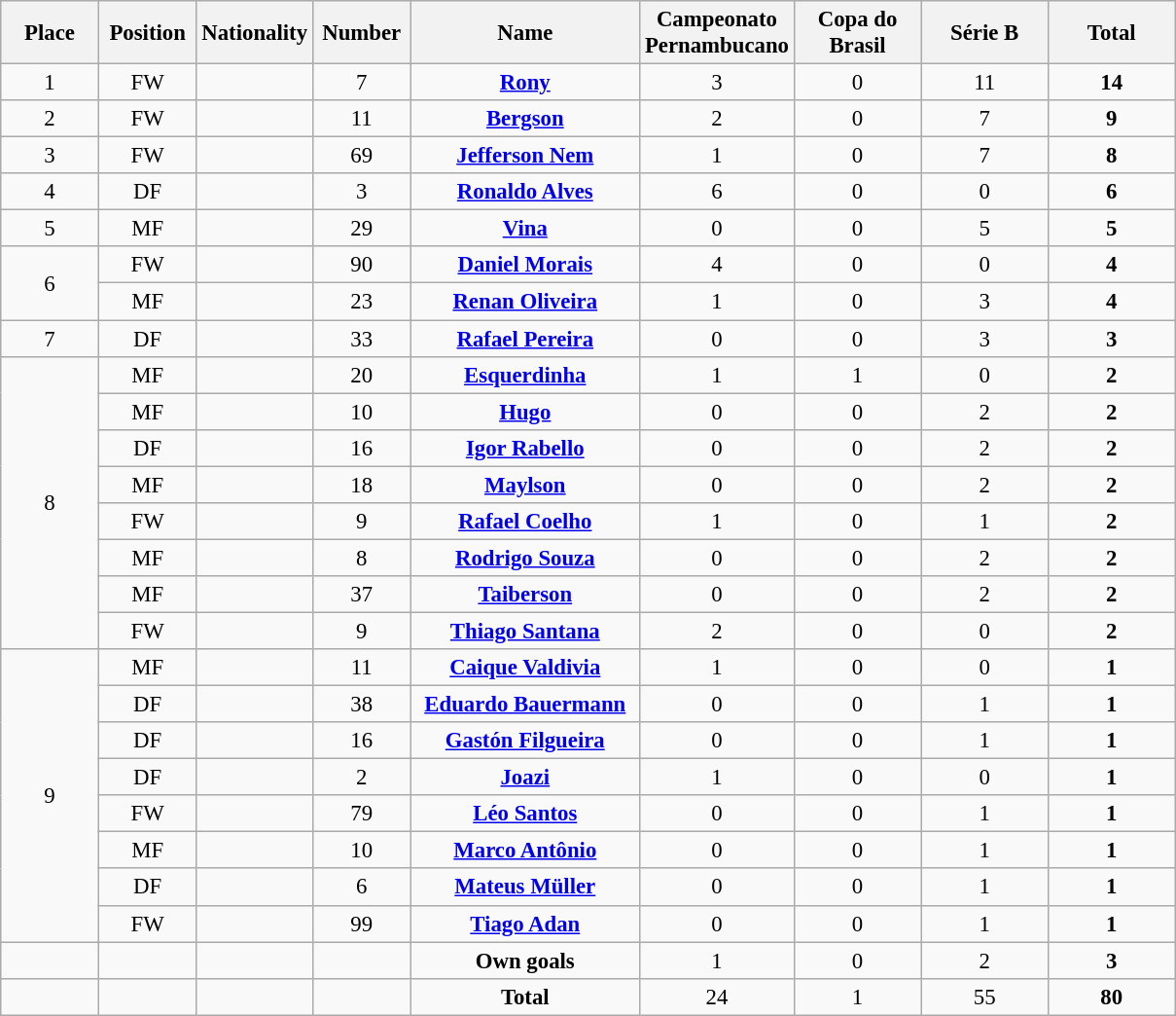<table class="wikitable" style="font-size: 95%; text-align: center;">
<tr>
<th width=60>Place</th>
<th width=60>Position</th>
<th width=60>Nationality</th>
<th width=60>Number</th>
<th width=150>Name</th>
<th width=80>Campeonato Pernambucano</th>
<th width=80>Copa do Brasil</th>
<th width=80>Série B</th>
<th width=80>Total</th>
</tr>
<tr>
<td>1</td>
<td>FW</td>
<td></td>
<td>7</td>
<td><strong><a href='#'>Rony</a></strong></td>
<td>3</td>
<td>0</td>
<td>11</td>
<td><strong>14</strong></td>
</tr>
<tr>
<td>2</td>
<td>FW</td>
<td></td>
<td>11</td>
<td><strong><a href='#'>Bergson</a></strong></td>
<td>2</td>
<td>0</td>
<td>7</td>
<td><strong>9</strong></td>
</tr>
<tr>
<td>3</td>
<td>FW</td>
<td></td>
<td>69</td>
<td><strong><a href='#'>Jefferson Nem</a></strong></td>
<td>1</td>
<td>0</td>
<td>7</td>
<td><strong>8</strong></td>
</tr>
<tr>
<td>4</td>
<td>DF</td>
<td></td>
<td>3</td>
<td><strong><a href='#'>Ronaldo Alves</a></strong></td>
<td>6</td>
<td>0</td>
<td>0</td>
<td><strong>6</strong></td>
</tr>
<tr>
<td>5</td>
<td>MF</td>
<td></td>
<td>29</td>
<td><strong><a href='#'>Vina</a></strong></td>
<td>0</td>
<td>0</td>
<td>5</td>
<td><strong>5</strong></td>
</tr>
<tr>
<td rowspan="2">6</td>
<td>FW</td>
<td></td>
<td>90</td>
<td><strong><a href='#'>Daniel Morais</a></strong></td>
<td>4</td>
<td>0</td>
<td>0</td>
<td><strong>4</strong></td>
</tr>
<tr>
<td>MF</td>
<td></td>
<td>23</td>
<td><strong><a href='#'>Renan Oliveira</a></strong></td>
<td>1</td>
<td>0</td>
<td>3</td>
<td><strong>4</strong></td>
</tr>
<tr>
<td>7</td>
<td>DF</td>
<td></td>
<td>33</td>
<td><strong><a href='#'>Rafael Pereira</a></strong></td>
<td>0</td>
<td>0</td>
<td>3</td>
<td><strong>3</strong></td>
</tr>
<tr>
<td rowspan="8">8</td>
<td>MF</td>
<td></td>
<td>20</td>
<td><strong><a href='#'>Esquerdinha</a></strong></td>
<td>1</td>
<td>1</td>
<td>0</td>
<td><strong>2</strong></td>
</tr>
<tr>
<td>MF</td>
<td></td>
<td>10</td>
<td><strong><a href='#'>Hugo</a></strong></td>
<td>0</td>
<td>0</td>
<td>2</td>
<td><strong>2</strong></td>
</tr>
<tr>
<td>DF</td>
<td></td>
<td>16</td>
<td><strong><a href='#'>Igor Rabello</a></strong></td>
<td>0</td>
<td>0</td>
<td>2</td>
<td><strong>2</strong></td>
</tr>
<tr>
<td>MF</td>
<td></td>
<td>18</td>
<td><strong><a href='#'>Maylson</a></strong></td>
<td>0</td>
<td>0</td>
<td>2</td>
<td><strong>2</strong></td>
</tr>
<tr>
<td>FW</td>
<td></td>
<td>9</td>
<td><strong><a href='#'>Rafael Coelho</a></strong></td>
<td>1</td>
<td>0</td>
<td>1</td>
<td><strong>2</strong></td>
</tr>
<tr>
<td>MF</td>
<td></td>
<td>8</td>
<td><strong><a href='#'>Rodrigo Souza</a></strong></td>
<td>0</td>
<td>0</td>
<td>2</td>
<td><strong>2</strong></td>
</tr>
<tr>
<td>MF</td>
<td></td>
<td>37</td>
<td><strong><a href='#'>Taiberson</a></strong></td>
<td>0</td>
<td>0</td>
<td>2</td>
<td><strong>2</strong></td>
</tr>
<tr>
<td>FW</td>
<td></td>
<td>9</td>
<td><strong><a href='#'>Thiago Santana</a></strong></td>
<td>2</td>
<td>0</td>
<td>0</td>
<td><strong>2</strong></td>
</tr>
<tr>
<td rowspan="8">9</td>
<td>MF</td>
<td></td>
<td>11</td>
<td><strong><a href='#'>Caique Valdivia</a></strong></td>
<td>1</td>
<td>0</td>
<td>0</td>
<td><strong>1</strong></td>
</tr>
<tr>
<td>DF</td>
<td></td>
<td>38</td>
<td><strong><a href='#'>Eduardo Bauermann</a></strong></td>
<td>0</td>
<td>0</td>
<td>1</td>
<td><strong>1</strong></td>
</tr>
<tr>
<td>DF</td>
<td></td>
<td>16</td>
<td><strong><a href='#'>Gastón Filgueira</a></strong></td>
<td>0</td>
<td>0</td>
<td>1</td>
<td><strong>1</strong></td>
</tr>
<tr>
<td>DF</td>
<td></td>
<td>2</td>
<td><strong><a href='#'>Joazi</a></strong></td>
<td>1</td>
<td>0</td>
<td>0</td>
<td><strong>1</strong></td>
</tr>
<tr>
<td>FW</td>
<td></td>
<td>79</td>
<td><strong><a href='#'>Léo Santos</a></strong></td>
<td>0</td>
<td>0</td>
<td>1</td>
<td><strong>1</strong></td>
</tr>
<tr>
<td>MF</td>
<td></td>
<td>10</td>
<td><strong><a href='#'>Marco Antônio</a></strong></td>
<td>0</td>
<td>0</td>
<td>1</td>
<td><strong>1</strong></td>
</tr>
<tr>
<td>DF</td>
<td></td>
<td>6</td>
<td><strong><a href='#'>Mateus Müller</a></strong></td>
<td>0</td>
<td>0</td>
<td>1</td>
<td><strong>1</strong></td>
</tr>
<tr>
<td>FW</td>
<td></td>
<td>99</td>
<td><strong><a href='#'>Tiago Adan</a></strong></td>
<td>0</td>
<td>0</td>
<td>1</td>
<td><strong>1</strong></td>
</tr>
<tr>
<td></td>
<td></td>
<td></td>
<td></td>
<td><strong>Own goals</strong></td>
<td>1</td>
<td>0</td>
<td>2</td>
<td><strong>3</strong></td>
</tr>
<tr>
<td></td>
<td></td>
<td></td>
<td></td>
<td><strong>Total</strong></td>
<td>24</td>
<td>1</td>
<td>55</td>
<td><strong>80</strong></td>
</tr>
</table>
